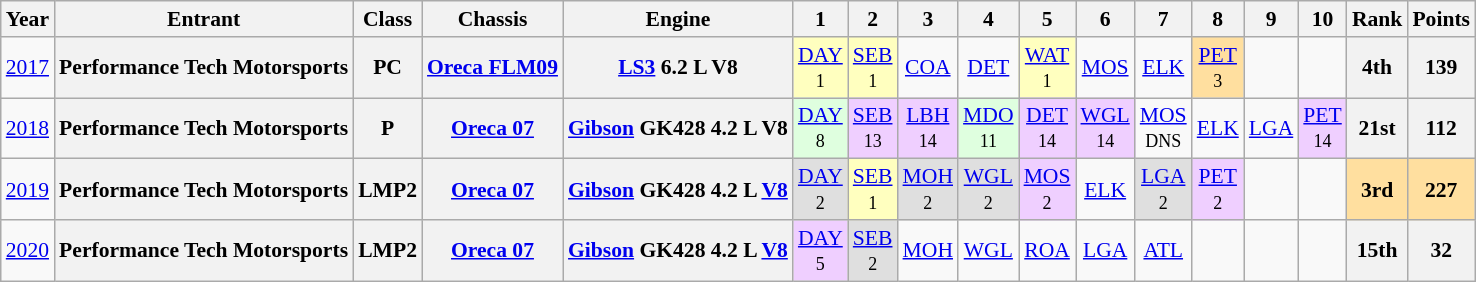<table class="wikitable" style="text-align:center; font-size:90%">
<tr>
<th>Year</th>
<th>Entrant</th>
<th>Class</th>
<th>Chassis</th>
<th>Engine</th>
<th>1</th>
<th>2</th>
<th>3</th>
<th>4</th>
<th>5</th>
<th>6</th>
<th>7</th>
<th>8</th>
<th>9</th>
<th>10</th>
<th>Rank</th>
<th>Points</th>
</tr>
<tr>
<td><a href='#'>2017</a></td>
<th>Performance Tech Motorsports</th>
<th>PC</th>
<th><a href='#'>Oreca FLM09</a></th>
<th><a href='#'>LS3</a> 6.2 L V8</th>
<td style="background:#FFFFBF;"><a href='#'>DAY</a> <br><small>1</small></td>
<td style="background:#FFFFBF;"><a href='#'>SEB</a> <br><small>1</small></td>
<td><a href='#'>COA</a><br><small> </small></td>
<td><a href='#'>DET</a><br><small> </small></td>
<td style="background:#FFFFBF;"><a href='#'>WAT</a> <br><small>1</small></td>
<td><a href='#'>MOS</a> <br><small> </small></td>
<td><a href='#'>ELK</a> <br><small> </small></td>
<td style="background:#FFDF9F;"><a href='#'>PET</a> <br><small>3</small></td>
<td></td>
<td></td>
<th>4th</th>
<th>139</th>
</tr>
<tr>
<td><a href='#'>2018</a></td>
<th>Performance Tech Motorsports</th>
<th>P</th>
<th><a href='#'>Oreca 07</a></th>
<th><a href='#'>Gibson</a> GK428 4.2 L V8</th>
<td style="background:#DFFFDF;"><a href='#'>DAY</a><br><small>8</small></td>
<td style="background:#EFCFFF;"><a href='#'>SEB</a><br><small>13</small></td>
<td style="background:#EFCFFF;"><a href='#'>LBH</a><br><small>14</small></td>
<td style="background:#DFFFDF;"><a href='#'>MDO</a><br><small>11</small></td>
<td style="background:#EFCFFF;"><a href='#'>DET</a><br><small>14</small></td>
<td style="background:#EFCFFF;"><a href='#'>WGL</a><br><small>14</small></td>
<td><a href='#'>MOS</a><br><small>DNS</small></td>
<td><a href='#'>ELK</a></td>
<td><a href='#'>LGA</a></td>
<td style="background:#EFCFFF;"><a href='#'>PET</a><br><small>14</small></td>
<th>21st</th>
<th>112</th>
</tr>
<tr>
<td><a href='#'>2019</a></td>
<th>Performance Tech Motorsports</th>
<th>LMP2</th>
<th><a href='#'>Oreca 07</a></th>
<th><a href='#'>Gibson</a> GK428 4.2 L <a href='#'>V8</a></th>
<td style="background:#dfdfdf;"><a href='#'>DAY</a><br><small>2</small></td>
<td style="background:#ffffbf;"><a href='#'>SEB</a><br><small>1</small></td>
<td style="background:#dfdfdf;"><a href='#'>MOH</a><br><small>2</small></td>
<td style="background:#dfdfdf;"><a href='#'>WGL</a><br><small>2</small></td>
<td style="background:#efcfff;"><a href='#'>MOS</a><br><small>2</small></td>
<td><a href='#'>ELK</a></td>
<td style="background:#dfdfdf;"><a href='#'>LGA</a><br><small>2</small></td>
<td style="background:#efcfff;"><a href='#'>PET</a><br><small>2</small></td>
<td></td>
<td></td>
<th style="background:#ffdf9f;">3rd</th>
<th style="background:#ffdf9f;">227</th>
</tr>
<tr>
<td><a href='#'>2020</a></td>
<th>Performance Tech Motorsports</th>
<th>LMP2</th>
<th><a href='#'>Oreca 07</a></th>
<th><a href='#'>Gibson</a> GK428 4.2 L <a href='#'>V8</a></th>
<td style="background:#efcfff;"><a href='#'>DAY</a><br><small>5</small></td>
<td style="background:#dfdfdf;"><a href='#'>SEB</a><br><small>2</small></td>
<td><a href='#'>MOH</a><br><small> </small></td>
<td><a href='#'>WGL</a><br><small> </small></td>
<td><a href='#'>ROA</a><br><small> </small></td>
<td><a href='#'>LGA</a></td>
<td><a href='#'>ATL</a><br><small> </small></td>
<td></td>
<td></td>
<td></td>
<th>15th</th>
<th>32</th>
</tr>
</table>
